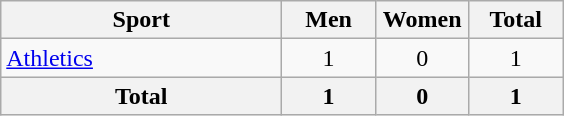<table class="wikitable sortable" style="text-align:center;">
<tr>
<th width=180>Sport</th>
<th width=55>Men</th>
<th width=55>Women</th>
<th width=55>Total</th>
</tr>
<tr>
<td align=left><a href='#'>Athletics</a></td>
<td>1</td>
<td>0</td>
<td>1</td>
</tr>
<tr>
<th>Total</th>
<th>1</th>
<th>0</th>
<th>1</th>
</tr>
</table>
